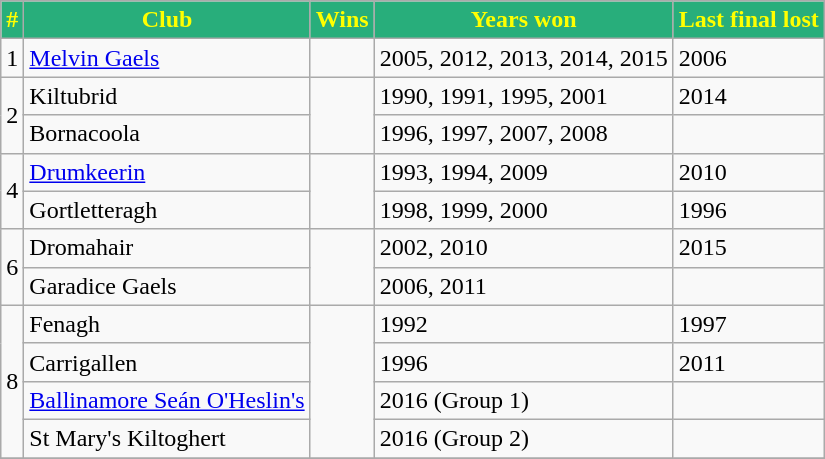<table class="wikitable">
<tr>
<th style="background:#28AE7B;color:yellow">#</th>
<th style="background:#28AE7B;color:yellow">Club</th>
<th style="background:#28AE7B;color:yellow">Wins</th>
<th style="background:#28AE7B;color:yellow">Years won</th>
<th style="background:#28AE7B;color:yellow">Last final lost</th>
</tr>
<tr>
<td>1</td>
<td><a href='#'>Melvin Gaels</a></td>
<td></td>
<td>2005, 2012, 2013, 2014, 2015</td>
<td>2006</td>
</tr>
<tr>
<td rowspan=2>2</td>
<td>Kiltubrid</td>
<td rowspan=2></td>
<td>1990, 1991, 1995, 2001</td>
<td>2014</td>
</tr>
<tr>
<td>Bornacoola</td>
<td>1996, 1997, 2007, 2008</td>
<td></td>
</tr>
<tr>
<td rowspan=2>4</td>
<td><a href='#'>Drumkeerin</a></td>
<td rowspan=2></td>
<td>1993, 1994, 2009</td>
<td>2010</td>
</tr>
<tr>
<td>Gortletteragh</td>
<td>1998, 1999, 2000</td>
<td>1996</td>
</tr>
<tr>
<td rowspan=2>6</td>
<td>Dromahair</td>
<td rowspan=2></td>
<td>2002, 2010</td>
<td>2015</td>
</tr>
<tr>
<td>Garadice Gaels</td>
<td>2006, 2011</td>
<td></td>
</tr>
<tr>
<td rowspan=4>8</td>
<td>Fenagh</td>
<td rowspan=4></td>
<td>1992</td>
<td>1997</td>
</tr>
<tr>
<td>Carrigallen</td>
<td>1996</td>
<td>2011</td>
</tr>
<tr>
<td><a href='#'>Ballinamore Seán O'Heslin's</a></td>
<td>2016 (Group 1)</td>
<td></td>
</tr>
<tr>
<td>St Mary's Kiltoghert</td>
<td>2016 (Group 2)</td>
<td></td>
</tr>
<tr>
</tr>
</table>
